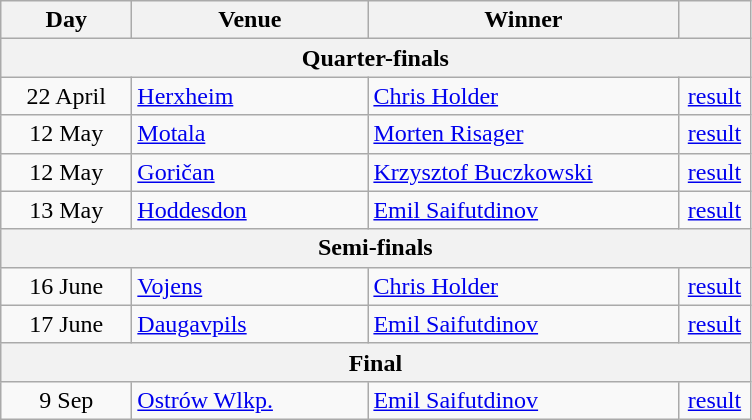<table class=wikitable>
<tr>
<th width=80px>Day</th>
<th width=150px>Venue</th>
<th width=200px>Winner</th>
<th width=40px></th>
</tr>
<tr>
<th colspan=4>Quarter-finals</th>
</tr>
<tr>
<td align=center>22 April</td>
<td> <a href='#'>Herxheim</a></td>
<td> <a href='#'>Chris Holder</a></td>
<td align=center><a href='#'>result</a></td>
</tr>
<tr>
<td align=center>12 May</td>
<td> <a href='#'>Motala</a></td>
<td> <a href='#'>Morten Risager</a></td>
<td align=center><a href='#'>result</a></td>
</tr>
<tr>
<td align=center>12 May</td>
<td> <a href='#'>Goričan</a></td>
<td> <a href='#'>Krzysztof Buczkowski</a></td>
<td align=center><a href='#'>result</a></td>
</tr>
<tr>
<td align=center>13 May</td>
<td> <a href='#'>Hoddesdon</a></td>
<td> <a href='#'>Emil Saifutdinov</a></td>
<td align=center><a href='#'>result</a></td>
</tr>
<tr>
<th colspan=4>Semi-finals</th>
</tr>
<tr>
<td align=center>16 June</td>
<td> <a href='#'>Vojens</a></td>
<td> <a href='#'>Chris Holder</a></td>
<td align=center><a href='#'>result</a></td>
</tr>
<tr>
<td align=center>17 June</td>
<td> <a href='#'>Daugavpils</a></td>
<td> <a href='#'>Emil Saifutdinov</a></td>
<td align=center><a href='#'>result</a></td>
</tr>
<tr>
<th colspan=4>Final</th>
</tr>
<tr>
<td align=center>9 Sep</td>
<td> <a href='#'>Ostrów Wlkp.</a></td>
<td> <a href='#'>Emil Saifutdinov</a></td>
<td align=center><a href='#'>result</a></td>
</tr>
</table>
